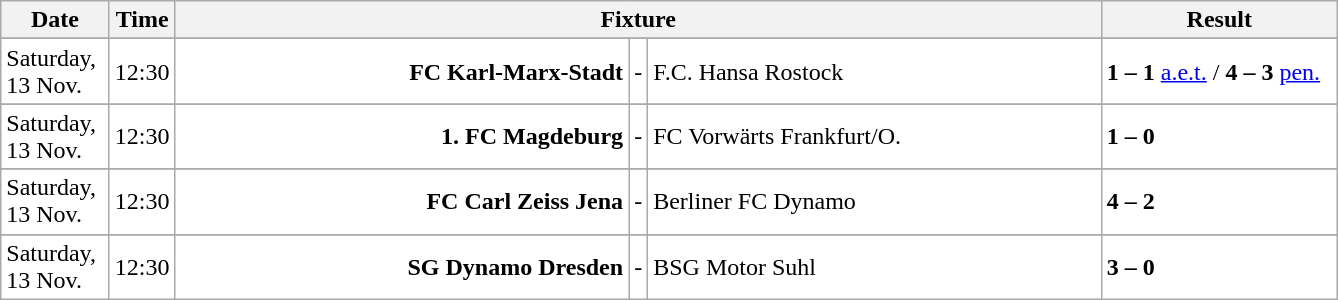<table class="wikitable">
<tr ---->
<th style="width:65px;">Date</th>
<th style="width:25px;">Time</th>
<th colspan=3>Fixture</th>
<th style="width:150px;">Result</th>
</tr>
<tr ---->
</tr>
<tr bgcolor="#FFFFFF">
<td>Saturday, 13 Nov.</td>
<td>12:30</td>
<td style="width:295px;" align="right"><strong>FC Karl-Marx-Stadt</strong></td>
<td>-</td>
<td style="width:295px;">F.C. Hansa Rostock</td>
<td><strong>1 – 1</strong>  <a href='#'>a.e.t.</a> / <strong>4 – 3</strong>  <a href='#'>pen.</a></td>
</tr>
<tr ---->
</tr>
<tr bgcolor="#FFFFFF">
<td>Saturday, 13 Nov.</td>
<td>12:30</td>
<td align="right"><strong>1. FC Magdeburg</strong></td>
<td>-</td>
<td>FC Vorwärts Frankfurt/O.</td>
<td><strong>1 – 0</strong></td>
</tr>
<tr ---->
</tr>
<tr bgcolor="#FFFFFF">
<td>Saturday, 13 Nov.</td>
<td>12:30</td>
<td align="right"><strong>FC Carl Zeiss Jena</strong></td>
<td>-</td>
<td>Berliner FC Dynamo</td>
<td><strong>4 – 2</strong></td>
</tr>
<tr ---->
</tr>
<tr bgcolor="#FFFFFF">
<td>Saturday, 13 Nov.</td>
<td>12:30</td>
<td align="right"><strong>SG Dynamo Dresden</strong></td>
<td>-</td>
<td>BSG Motor Suhl</td>
<td><strong>3 – 0</strong></td>
</tr>
</table>
